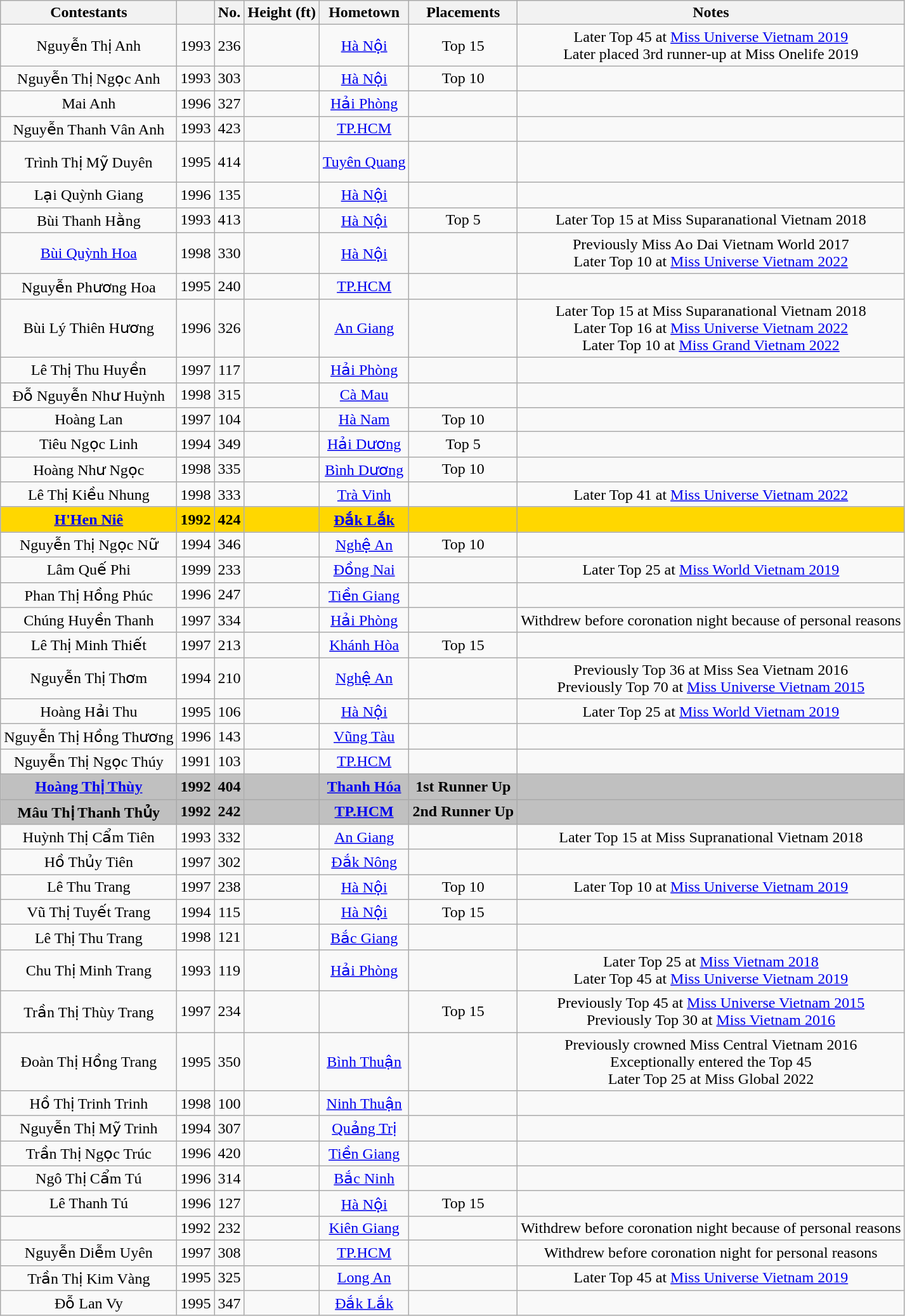<table class="wikitable sortable" style="text-align:center;">
<tr>
<th>Contestants</th>
<th></th>
<th>No.</th>
<th>Height (ft)</th>
<th>Hometown</th>
<th>Placements</th>
<th>Notes</th>
</tr>
<tr>
<td>Nguyễn Thị Anh</td>
<td>1993</td>
<td>236</td>
<td></td>
<td><a href='#'>Hà Nội</a></td>
<td>Top 15</td>
<td>Later Top 45 at <a href='#'>Miss Universe Vietnam 2019</a><br>Later placed 3rd runner-up at Miss Onelife 2019</td>
</tr>
<tr>
<td>Nguyễn Thị Ngọc Anh</td>
<td>1993</td>
<td>303</td>
<td></td>
<td><a href='#'>Hà Nội</a></td>
<td>Top 10</td>
<td></td>
</tr>
<tr>
<td>Mai Anh</td>
<td>1996</td>
<td>327</td>
<td></td>
<td><a href='#'>Hải Phòng</a></td>
<td></td>
<td></td>
</tr>
<tr>
<td>Nguyễn Thanh Vân Anh</td>
<td>1993</td>
<td>423</td>
<td></td>
<td><a href='#'>TP.HCM</a></td>
<td></td>
<td></td>
</tr>
<tr>
<td>Trình Thị Mỹ Duyên</td>
<td>1995</td>
<td>414</td>
<td></td>
<td><a href='#'>Tuyên Quang</a></td>
<td></td>
<td><br><br></td>
</tr>
<tr>
<td>Lại Quỳnh Giang</td>
<td>1996</td>
<td>135</td>
<td></td>
<td><a href='#'>Hà Nội</a></td>
<td></td>
<td></td>
</tr>
<tr>
<td>Bùi Thanh Hằng</td>
<td>1993</td>
<td>413</td>
<td></td>
<td><a href='#'>Hà Nội</a></td>
<td>Top 5</td>
<td>Later Top 15 at Miss Suparanational Vietnam 2018</td>
</tr>
<tr>
<td><a href='#'>Bùi Quỳnh Hoa</a></td>
<td>1998</td>
<td>330</td>
<td></td>
<td><a href='#'>Hà Nội</a></td>
<td></td>
<td>Previously Miss Ao Dai Vietnam World 2017<br>Later Top 10 at <a href='#'>Miss Universe Vietnam 2022</a></td>
</tr>
<tr>
<td>Nguyễn Phương Hoa</td>
<td>1995</td>
<td>240</td>
<td></td>
<td><a href='#'>TP.HCM</a></td>
<td></td>
<td></td>
</tr>
<tr>
<td>Bùi Lý Thiên Hương</td>
<td>1996</td>
<td>326</td>
<td></td>
<td><a href='#'>An Giang</a></td>
<td></td>
<td>Later Top 15 at Miss Suparanational Vietnam 2018<br>Later Top 16 at <a href='#'>Miss Universe Vietnam 2022</a><br>Later Top 10 at <a href='#'>Miss Grand Vietnam 2022</a></td>
</tr>
<tr>
<td>Lê Thị Thu Huyền</td>
<td>1997</td>
<td>117</td>
<td></td>
<td><a href='#'>Hải Phòng</a></td>
<td></td>
<td></td>
</tr>
<tr>
<td>Đỗ Nguyễn Như Huỳnh</td>
<td>1998</td>
<td>315</td>
<td></td>
<td><a href='#'>Cà Mau</a></td>
<td></td>
<td></td>
</tr>
<tr>
<td>Hoàng Lan</td>
<td>1997</td>
<td>104</td>
<td></td>
<td><a href='#'>Hà Nam</a></td>
<td>Top 10</td>
<td></td>
</tr>
<tr>
<td>Tiêu Ngọc Linh</td>
<td>1994</td>
<td>349</td>
<td></td>
<td><a href='#'>Hải Dương</a></td>
<td>Top 5</td>
<td></td>
</tr>
<tr>
<td>Hoàng Như Ngọc</td>
<td>1998</td>
<td>335</td>
<td></td>
<td><a href='#'>Bình Dương</a></td>
<td>Top 10</td>
<td></td>
</tr>
<tr>
<td>Lê Thị Kiều Nhung</td>
<td>1998</td>
<td>333</td>
<td></td>
<td><a href='#'>Trà Vinh</a></td>
<td></td>
<td>Later Top 41 at <a href='#'>Miss Universe Vietnam 2022</a></td>
</tr>
<tr style="background:gold;">
<td><strong><a href='#'>H'Hen Niê</a></strong></td>
<td><strong>1992</strong></td>
<td><strong>424</strong></td>
<td><strong></strong></td>
<td><strong><a href='#'>Đắk Lắk</a></strong></td>
<td><strong></strong></td>
<td></td>
</tr>
<tr>
<td>Nguyễn Thị Ngọc Nữ</td>
<td>1994</td>
<td>346</td>
<td></td>
<td><a href='#'>Nghệ An</a></td>
<td>Top 10</td>
<td></td>
</tr>
<tr>
<td>Lâm Quế Phi</td>
<td>1999</td>
<td>233</td>
<td></td>
<td><a href='#'>Đồng Nai</a></td>
<td></td>
<td>Later Top 25 at <a href='#'>Miss World Vietnam 2019</a></td>
</tr>
<tr>
<td>Phan Thị Hồng Phúc</td>
<td>1996</td>
<td>247</td>
<td></td>
<td><a href='#'>Tiền Giang</a></td>
<td></td>
<td></td>
</tr>
<tr>
<td>Chúng Huyền Thanh</td>
<td>1997</td>
<td>334</td>
<td></td>
<td><a href='#'>Hải Phòng</a></td>
<td></td>
<td>Withdrew before coronation night because of personal reasons</td>
</tr>
<tr>
<td>Lê Thị Minh Thiết</td>
<td>1997</td>
<td>213</td>
<td></td>
<td><a href='#'>Khánh Hòa</a></td>
<td>Top 15</td>
<td></td>
</tr>
<tr>
<td>Nguyễn Thị Thơm</td>
<td>1994</td>
<td>210</td>
<td></td>
<td><a href='#'>Nghệ An</a></td>
<td></td>
<td>Previously Top 36 at Miss Sea Vietnam 2016<br>Previously Top 70 at <a href='#'>Miss Universe Vietnam 2015</a></td>
</tr>
<tr>
<td>Hoàng Hải Thu</td>
<td>1995</td>
<td>106</td>
<td></td>
<td><a href='#'>Hà Nội</a></td>
<td></td>
<td>Later Top 25 at <a href='#'>Miss World Vietnam 2019</a></td>
</tr>
<tr>
<td>Nguyễn Thị Hồng Thương</td>
<td>1996</td>
<td>143</td>
<td></td>
<td><a href='#'>Vũng Tàu</a></td>
<td></td>
<td></td>
</tr>
<tr>
<td>Nguyễn Thị Ngọc Thúy</td>
<td>1991</td>
<td>103</td>
<td></td>
<td><a href='#'>TP.HCM</a></td>
<td></td>
<td></td>
</tr>
<tr style="background:silver;">
<td><strong><a href='#'>Hoàng Thị Thùy</a></strong></td>
<td><strong>1992</strong></td>
<td><strong>404</strong></td>
<td><strong></strong></td>
<td><strong><a href='#'>Thanh Hóa</a></strong></td>
<td><strong>1st Runner Up</strong></td>
<td></td>
</tr>
<tr style="background:silver;">
<td><strong>Mâu Thị Thanh Thủy</strong></td>
<td><strong>1992</strong></td>
<td><strong>242</strong></td>
<td><strong></strong></td>
<td><strong><a href='#'>TP.HCM</a></strong></td>
<td><strong>2nd Runner Up</strong></td>
<td></td>
</tr>
<tr>
<td>Huỳnh Thị Cẩm Tiên</td>
<td>1993</td>
<td>332</td>
<td></td>
<td><a href='#'>An Giang</a></td>
<td></td>
<td>Later Top 15 at Miss Supranational Vietnam 2018</td>
</tr>
<tr>
<td>Hồ Thủy Tiên</td>
<td>1997</td>
<td>302</td>
<td></td>
<td><a href='#'>Đắk Nông</a></td>
<td></td>
<td></td>
</tr>
<tr>
<td>Lê Thu Trang</td>
<td>1997</td>
<td>238</td>
<td></td>
<td><a href='#'>Hà Nội</a></td>
<td>Top 10</td>
<td>Later Top 10 at <a href='#'>Miss Universe Vietnam 2019</a></td>
</tr>
<tr>
<td>Vũ Thị Tuyết Trang</td>
<td>1994</td>
<td>115</td>
<td></td>
<td><a href='#'>Hà Nội</a></td>
<td>Top 15</td>
<td></td>
</tr>
<tr>
<td>Lê Thị Thu Trang</td>
<td>1998</td>
<td>121</td>
<td></td>
<td><a href='#'>Bắc Giang</a></td>
<td></td>
<td></td>
</tr>
<tr>
<td>Chu Thị Minh Trang</td>
<td>1993</td>
<td>119</td>
<td></td>
<td><a href='#'>Hải Phòng</a></td>
<td></td>
<td>Later Top 25 at <a href='#'>Miss Vietnam 2018</a><br>Later Top 45 at <a href='#'>Miss Universe Vietnam 2019</a></td>
</tr>
<tr>
<td>Trần Thị Thùy Trang</td>
<td>1997</td>
<td>234</td>
<td></td>
<td></td>
<td>Top 15</td>
<td>Previously Top 45 at <a href='#'>Miss Universe Vietnam 2015</a><br>Previously Top 30 at <a href='#'>Miss Vietnam 2016</a></td>
</tr>
<tr>
<td>Đoàn Thị Hồng Trang</td>
<td>1995</td>
<td>350</td>
<td></td>
<td><a href='#'>Bình Thuận</a></td>
<td></td>
<td>Previously crowned Miss Central Vietnam 2016<br>Exceptionally entered the Top 45<br>Later Top 25 at Miss Global 2022</td>
</tr>
<tr>
<td>Hồ Thị Trinh Trinh</td>
<td>1998</td>
<td>100</td>
<td></td>
<td><a href='#'>Ninh Thuận</a></td>
<td></td>
<td></td>
</tr>
<tr>
<td>Nguyễn Thị Mỹ Trinh</td>
<td>1994</td>
<td>307</td>
<td></td>
<td><a href='#'>Quảng Trị</a></td>
<td></td>
<td></td>
</tr>
<tr>
<td>Trần Thị Ngọc Trúc</td>
<td>1996</td>
<td>420</td>
<td></td>
<td><a href='#'>Tiền Giang</a></td>
<td></td>
<td></td>
</tr>
<tr>
<td>Ngô Thị Cẩm Tú</td>
<td>1996</td>
<td>314</td>
<td></td>
<td><a href='#'>Bắc Ninh</a></td>
<td></td>
<td></td>
</tr>
<tr>
<td>Lê Thanh Tú</td>
<td>1996</td>
<td>127</td>
<td></td>
<td><a href='#'>Hà Nội</a></td>
<td>Top 15</td>
<td></td>
</tr>
<tr>
<td></td>
<td>1992</td>
<td>232</td>
<td></td>
<td><a href='#'>Kiên Giang</a></td>
<td></td>
<td>Withdrew before coronation night because of personal reasons</td>
</tr>
<tr>
<td>Nguyễn Diễm Uyên</td>
<td>1997</td>
<td>308</td>
<td></td>
<td><a href='#'>TP.HCM</a></td>
<td></td>
<td>Withdrew before coronation night for personal reasons</td>
</tr>
<tr>
<td>Trần Thị Kim Vàng</td>
<td>1995</td>
<td>325</td>
<td></td>
<td><a href='#'>Long An</a></td>
<td></td>
<td>Later Top 45 at <a href='#'>Miss Universe Vietnam 2019</a></td>
</tr>
<tr>
<td>Đỗ Lan Vy</td>
<td>1995</td>
<td>347</td>
<td></td>
<td><a href='#'>Đắk Lắk</a></td>
<td></td>
<td></td>
</tr>
</table>
